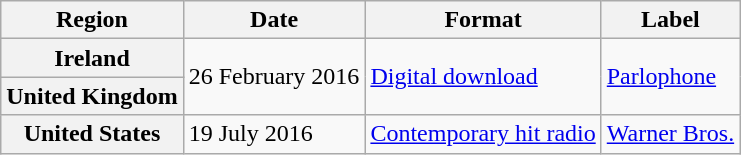<table class="wikitable plainrowheaders">
<tr>
<th scope="col">Region</th>
<th scope="col">Date</th>
<th scope="col">Format</th>
<th scope="col">Label</th>
</tr>
<tr>
<th scope="row">Ireland</th>
<td rowspan="2">26 February 2016</td>
<td rowspan="2"><a href='#'>Digital download</a></td>
<td rowspan="2"><a href='#'>Parlophone</a></td>
</tr>
<tr>
<th scope="row">United Kingdom</th>
</tr>
<tr>
<th scope="row">United States</th>
<td rowspan="3">19 July 2016</td>
<td rowspan="3"><a href='#'>Contemporary hit radio</a></td>
<td rowspan="3"><a href='#'>Warner Bros.</a></td>
</tr>
</table>
